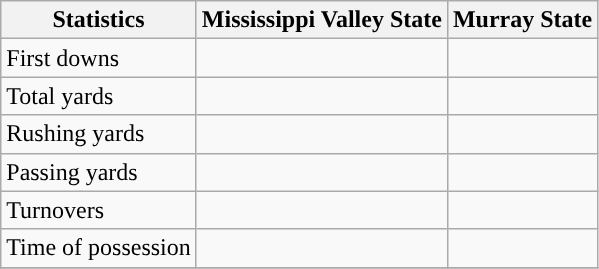<table class="wikitable">
<tr>
<th>Statistics</th>
<th>Mississippi Valley State</th>
<th>Murray State</th>
</tr>
<tr>
<td>First downs</td>
<td> </td>
<td> </td>
</tr>
<tr>
<td>Total yards</td>
<td> </td>
<td> </td>
</tr>
<tr>
<td>Rushing yards</td>
<td> </td>
<td> </td>
</tr>
<tr>
<td>Passing yards</td>
<td> </td>
<td> </td>
</tr>
<tr>
<td>Turnovers</td>
<td> </td>
<td> </td>
</tr>
<tr>
<td>Time of possession</td>
<td> </td>
<td> </td>
</tr>
<tr>
</tr>
</table>
